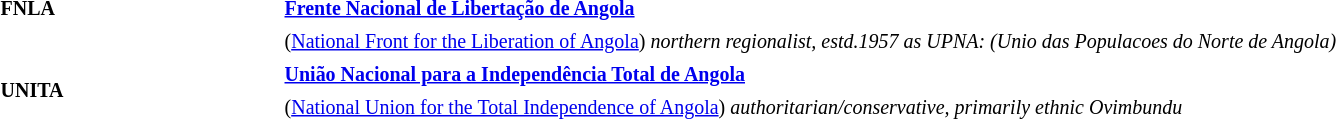<table style="margin:0 auto;" class="toccolours" cellpadding=1>
<tr>
<th width="7%"></th>
<th width="40%"></th>
</tr>
<tr valign=top>
<td rowspan="2"><small><strong>FNLA</strong></small></td>
<td><small><strong><a href='#'>Frente Nacional de Libertação de Angola</a></strong></small></td>
</tr>
<tr>
<td><small>(<a href='#'>National Front for the Liberation of Angola</a>) <em>northern regionalist, estd.1957 as UPNA: (Unio das Populacoes do Norte de Angola)</em></small></td>
</tr>
<tr>
<td rowspan="2"><small><strong>UNITA</strong></small></td>
<td><small><strong><a href='#'>União Nacional para a Independência Total de Angola</a></strong></small></td>
</tr>
<tr>
<td><small>(<a href='#'>National Union for the Total Independence of Angola</a>) <em>authoritarian/conservative, primarily ethnic Ovimbundu</em></small></td>
</tr>
<tr>
</tr>
</table>
